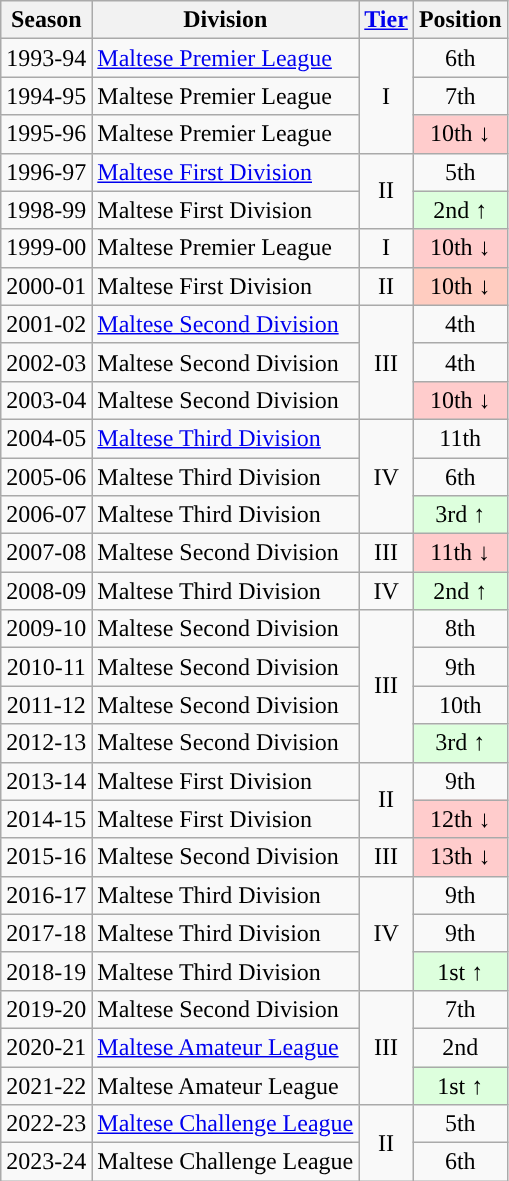<table class="wikitable">
<tr>
<th>Season</th>
<th>Division</th>
<th><a href='#'>Tier</a></th>
<th>Position</th>
</tr>
<tr align="center">
<td>1993-94</td>
<td align="left"><a href='#'>Maltese Premier League</a></td>
<td rowspan="3">I</td>
<td>6th</td>
</tr>
<tr align="center">
<td>1994-95</td>
<td align="left">Maltese Premier League</td>
<td>7th</td>
</tr>
<tr align="center">
<td>1995-96</td>
<td align="left">Maltese Premier League</td>
<td bgcolor="ffcccc">10th ↓</td>
</tr>
<tr align="center">
<td>1996-97</td>
<td align="left"><a href='#'>Maltese First Division</a></td>
<td rowspan="2">II</td>
<td>5th</td>
</tr>
<tr align="center">
<td>1998-99</td>
<td align="left">Maltese First Division</td>
<td bgcolor="ddffdd">2nd ↑</td>
</tr>
<tr align="center">
<td>1999-00</td>
<td align="left">Maltese Premier League</td>
<td>I</td>
<td bgcolor="ffcccc">10th ↓</td>
</tr>
<tr align="center">
<td>2000-01</td>
<td align="left">Maltese First Division</td>
<td>II</td>
<td bgcolor="ffccccc">10th ↓</td>
</tr>
<tr align="center">
<td>2001-02</td>
<td align="left"><a href='#'>Maltese Second Division</a></td>
<td rowspan="3">III</td>
<td>4th</td>
</tr>
<tr align="center">
<td>2002-03</td>
<td align="left">Maltese Second Division</td>
<td>4th</td>
</tr>
<tr align="center">
<td>2003-04</td>
<td align="left">Maltese Second Division</td>
<td bgcolor="ffcccc">10th ↓</td>
</tr>
<tr align="center">
<td>2004-05</td>
<td align="left"><a href='#'>Maltese Third Division</a></td>
<td rowspan="3">IV</td>
<td>11th</td>
</tr>
<tr align="center">
<td>2005-06</td>
<td align="left">Maltese Third Division</td>
<td>6th</td>
</tr>
<tr align="center">
<td>2006-07</td>
<td align="left">Maltese Third Division</td>
<td bgcolor="ddffdd"">3rd ↑</td>
</tr>
<tr align="center">
<td>2007-08</td>
<td align="left">Maltese Second Division</td>
<td>III</td>
<td bgcolor="ffcccc">11th ↓</td>
</tr>
<tr align="center">
<td>2008-09</td>
<td align="left">Maltese Third Division</td>
<td>IV</td>
<td bgcolor="ddffdd">2nd  ↑</td>
</tr>
<tr align="center">
<td>2009-10</td>
<td align="left">Maltese Second Division</td>
<td rowspan="4">III</td>
<td>8th</td>
</tr>
<tr align="center">
<td>2010-11</td>
<td align="left">Maltese Second Division</td>
<td>9th</td>
</tr>
<tr align="center">
<td>2011-12</td>
<td align="left">Maltese Second Division</td>
<td>10th</td>
</tr>
<tr align="center">
<td>2012-13</td>
<td align="left">Maltese Second Division</td>
<td bgcolor="ddffdd">3rd  ↑</td>
</tr>
<tr align="center">
<td>2013-14</td>
<td align="left">Maltese First Division</td>
<td rowspan="2">II</td>
<td>9th</td>
</tr>
<tr align="center">
<td>2014-15</td>
<td align="left">Maltese First Division</td>
<td bgcolor="ffcccc">12th ↓</td>
</tr>
<tr align="center">
<td>2015-16</td>
<td align="left">Maltese Second Division</td>
<td>III</td>
<td bgcolor="ffcccc">13th ↓</td>
</tr>
<tr align="center">
<td>2016-17</td>
<td align="left">Maltese Third Division</td>
<td rowspan="3">IV</td>
<td>9th</td>
</tr>
<tr align="center">
<td>2017-18</td>
<td align="left">Maltese Third Division</td>
<td>9th</td>
</tr>
<tr align="center">
<td>2018-19</td>
<td align="left">Maltese Third Division</td>
<td bgcolor="ddffdd">1st ↑</td>
</tr>
<tr align="center">
<td>2019-20</td>
<td align="left">Maltese Second Division</td>
<td rowspan="3">III</td>
<td>7th</td>
</tr>
<tr align="center">
<td>2020-21</td>
<td align="left"><a href='#'>Maltese Amateur League</a></td>
<td>2nd</td>
</tr>
<tr align="center">
<td>2021-22</td>
<td align="left">Maltese Amateur League</td>
<td bgcolor="ddffdd">1st ↑</td>
</tr>
<tr align="center">
<td>2022-23</td>
<td align="left"><a href='#'>Maltese Challenge League</a></td>
<td rowspan="2">II</td>
<td>5th</td>
</tr>
<tr align="center">
<td>2023-24</td>
<td align="left">Maltese Challenge League</td>
<td>6th</td>
</tr>
</table>
